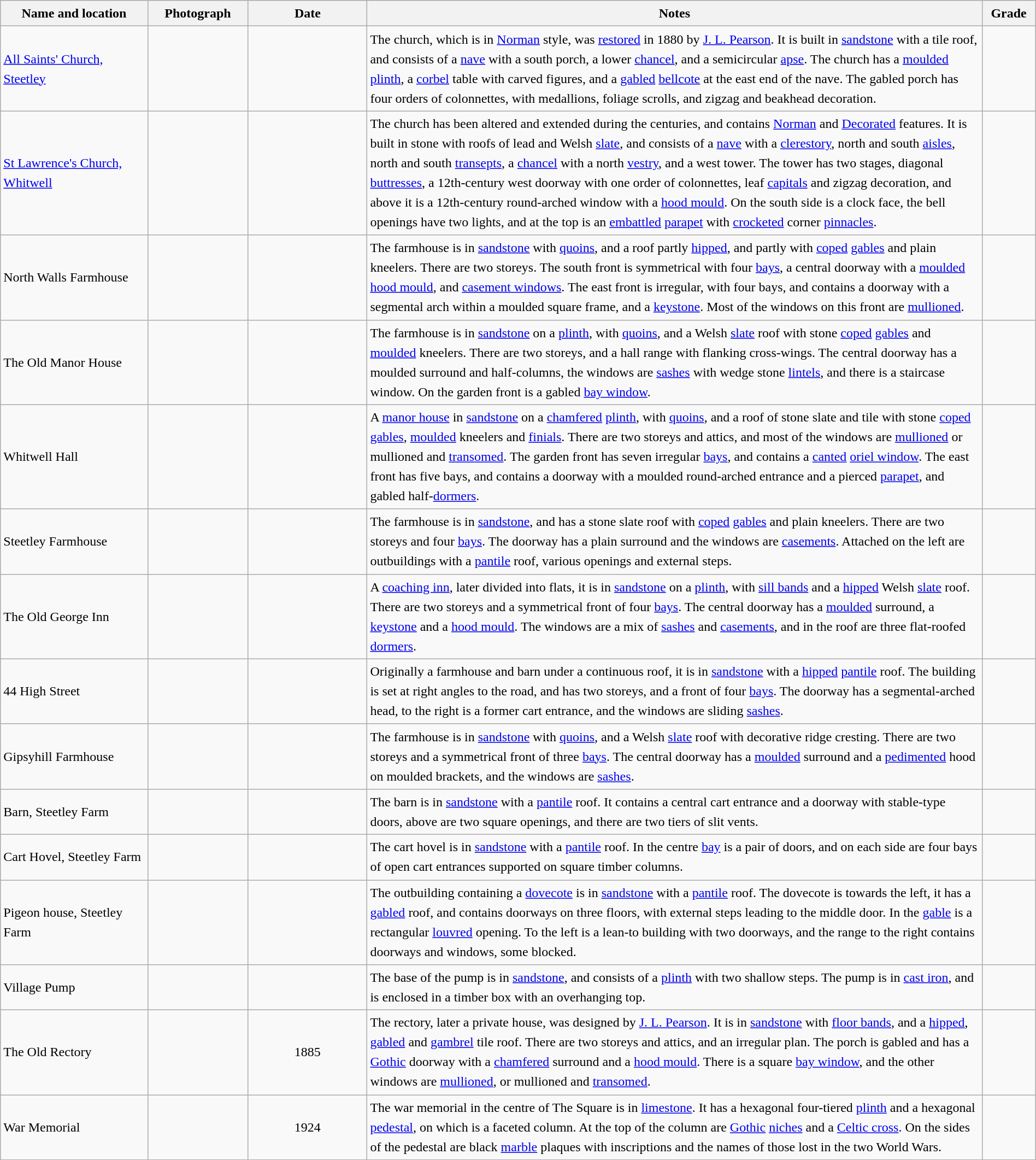<table class="wikitable sortable plainrowheaders" style="width:100%; border:0; text-align:left; line-height:150%;">
<tr>
<th scope="col"  style="width:150px">Name and location</th>
<th scope="col"  style="width:100px" class="unsortable">Photograph</th>
<th scope="col"  style="width:120px">Date</th>
<th scope="col"  style="width:650px" class="unsortable">Notes</th>
<th scope="col"  style="width:50px">Grade</th>
</tr>
<tr>
<td><a href='#'>All Saints' Church, Steetley</a><br><small></small></td>
<td></td>
<td align="center"></td>
<td>The church, which is in <a href='#'>Norman</a> style, was <a href='#'>restored</a> in 1880 by <a href='#'>J. L. Pearson</a>.  It is built in <a href='#'>sandstone</a> with a tile roof, and consists of a <a href='#'>nave</a> with a south porch, a lower <a href='#'>chancel</a>, and a semicircular <a href='#'>apse</a>.  The church has a <a href='#'>moulded</a> <a href='#'>plinth</a>, a <a href='#'>corbel</a> table with carved figures, and a <a href='#'>gabled</a> <a href='#'>bellcote</a> at the east end of the nave.  The gabled porch has four orders of colonnettes, with medallions, foliage scrolls, and zigzag and beakhead decoration.</td>
<td align="center" ></td>
</tr>
<tr>
<td><a href='#'>St Lawrence's Church, Whitwell</a><br><small></small></td>
<td></td>
<td align="center"></td>
<td>The church has been altered and extended during the centuries, and contains <a href='#'>Norman</a> and <a href='#'>Decorated</a> features.  It is built in stone with roofs of lead and Welsh <a href='#'>slate</a>, and consists of a <a href='#'>nave</a> with a <a href='#'>clerestory</a>, north and south <a href='#'>aisles</a>, north and south <a href='#'>transepts</a>, a <a href='#'>chancel</a> with a north <a href='#'>vestry</a>, and a west tower.  The tower has two stages, diagonal <a href='#'>buttresses</a>, a 12th-century west doorway with one order of colonnettes, leaf <a href='#'>capitals</a> and zigzag decoration, and above it is a 12th-century round-arched window with a <a href='#'>hood mould</a>.  On the south side is a clock face, the bell openings have two lights, and at the top is an <a href='#'>embattled</a> <a href='#'>parapet</a> with <a href='#'>crocketed</a> corner <a href='#'>pinnacles</a>.</td>
<td align="center" ></td>
</tr>
<tr>
<td>North Walls Farmhouse<br><small></small></td>
<td></td>
<td align="center"></td>
<td>The farmhouse is in <a href='#'>sandstone</a> with <a href='#'>quoins</a>, and a roof partly <a href='#'>hipped</a>, and partly with <a href='#'>coped</a> <a href='#'>gables</a> and plain kneelers.  There are two storeys.  The south front is symmetrical with four <a href='#'>bays</a>, a central doorway with a <a href='#'>moulded</a> <a href='#'>hood mould</a>, and <a href='#'>casement windows</a>. The east front is irregular, with four bays, and contains a doorway with a segmental arch within a moulded square frame, and a <a href='#'>keystone</a>.  Most of the windows on this front are <a href='#'>mullioned</a>.</td>
<td align="center" ></td>
</tr>
<tr>
<td>The Old Manor House<br><small></small></td>
<td></td>
<td align="center"></td>
<td>The farmhouse is in <a href='#'>sandstone</a> on a <a href='#'>plinth</a>, with <a href='#'>quoins</a>, and a Welsh <a href='#'>slate</a> roof with stone <a href='#'>coped</a> <a href='#'>gables</a> and <a href='#'>moulded</a> kneelers.  There are two storeys, and a hall range with flanking cross-wings.  The central doorway has a moulded surround and half-columns, the windows are <a href='#'>sashes</a> with wedge stone <a href='#'>lintels</a>, and there is a staircase window.  On the garden front is a gabled <a href='#'>bay window</a>.</td>
<td align="center" ></td>
</tr>
<tr>
<td>Whitwell Hall<br><small></small></td>
<td></td>
<td align="center"></td>
<td>A <a href='#'>manor house</a> in <a href='#'>sandstone</a> on a <a href='#'>chamfered</a> <a href='#'>plinth</a>, with <a href='#'>quoins</a>, and a roof of stone slate and tile with stone <a href='#'>coped</a> <a href='#'>gables</a>, <a href='#'>moulded</a> kneelers and <a href='#'>finials</a>.  There are two storeys and attics, and most of the windows are <a href='#'>mullioned</a> or mullioned and <a href='#'>transomed</a>.  The garden front has seven irregular <a href='#'>bays</a>, and contains a <a href='#'>canted</a> <a href='#'>oriel window</a>.  The east front has five bays, and contains a doorway with a moulded round-arched entrance and a pierced <a href='#'>parapet</a>, and gabled half-<a href='#'>dormers</a>.</td>
<td align="center" ></td>
</tr>
<tr>
<td>Steetley Farmhouse<br><small></small></td>
<td></td>
<td align="center"></td>
<td>The farmhouse is in <a href='#'>sandstone</a>, and has a stone slate roof with <a href='#'>coped</a> <a href='#'>gables</a> and plain kneelers.  There are two storeys and four <a href='#'>bays</a>.  The doorway has a plain surround and the windows are <a href='#'>casements</a>.  Attached on the left are outbuildings with a <a href='#'>pantile</a> roof, various openings and external steps.</td>
<td align="center" ></td>
</tr>
<tr>
<td>The Old George Inn<br><small></small></td>
<td></td>
<td align="center"></td>
<td>A <a href='#'>coaching inn</a>, later divided into flats, it is in <a href='#'>sandstone</a> on a <a href='#'>plinth</a>, with <a href='#'>sill bands</a> and a <a href='#'>hipped</a> Welsh <a href='#'>slate</a> roof.  There are two storeys and a symmetrical front of four <a href='#'>bays</a>.  The central doorway has a <a href='#'>moulded</a> surround, a <a href='#'>keystone</a> and a <a href='#'>hood mould</a>.  The windows are a mix of <a href='#'>sashes</a> and <a href='#'>casements</a>, and in the roof are three flat-roofed <a href='#'>dormers</a>.</td>
<td align="center" ></td>
</tr>
<tr>
<td>44 High Street<br><small></small></td>
<td></td>
<td align="center"></td>
<td>Originally a farmhouse and barn under a continuous roof, it is in <a href='#'>sandstone</a> with a <a href='#'>hipped</a> <a href='#'>pantile</a> roof.  The building is set at right angles to the road, and has two storeys, and a front of four <a href='#'>bays</a>.  The doorway has a segmental-arched head, to the right is a former cart entrance, and the windows are sliding <a href='#'>sashes</a>.</td>
<td align="center" ></td>
</tr>
<tr>
<td>Gipsyhill Farmhouse<br><small></small></td>
<td></td>
<td align="center"></td>
<td>The farmhouse is in <a href='#'>sandstone</a> with <a href='#'>quoins</a>, and a Welsh <a href='#'>slate</a> roof with decorative ridge cresting.  There are two storeys and a symmetrical front of three <a href='#'>bays</a>.  The central doorway has a <a href='#'>moulded</a> surround and a <a href='#'>pedimented</a> hood on moulded brackets, and the windows are <a href='#'>sashes</a>.</td>
<td align="center" ></td>
</tr>
<tr>
<td>Barn, Steetley Farm<br><small></small></td>
<td></td>
<td align="center"></td>
<td>The barn is in <a href='#'>sandstone</a> with a <a href='#'>pantile</a> roof.  It contains a central cart entrance and a doorway with stable-type doors, above are two square openings, and there are two tiers of slit vents.</td>
<td align="center" ></td>
</tr>
<tr>
<td>Cart Hovel, Steetley Farm<br><small></small></td>
<td></td>
<td align="center"></td>
<td>The cart hovel is in <a href='#'>sandstone</a> with a <a href='#'>pantile</a> roof.  In the centre <a href='#'>bay</a> is a pair of doors,  and on each side are four bays of open cart entrances supported on square timber columns.</td>
<td align="center" ></td>
</tr>
<tr>
<td>Pigeon house, Steetley Farm<br><small></small></td>
<td></td>
<td align="center"></td>
<td>The outbuilding containing a <a href='#'>dovecote</a> is in <a href='#'>sandstone</a> with a <a href='#'>pantile</a> roof.  The dovecote is towards the left, it has a <a href='#'>gabled</a> roof, and contains doorways on three floors, with external steps leading to the middle door.  In the <a href='#'>gable</a> is a rectangular <a href='#'>louvred</a> opening.  To the left is a lean-to building with two doorways, and the range to the right contains doorways and windows, some blocked.</td>
<td align="center" ></td>
</tr>
<tr>
<td>Village Pump<br><small></small></td>
<td></td>
<td align="center"></td>
<td>The base of the pump is in <a href='#'>sandstone</a>, and consists of a <a href='#'>plinth</a> with two shallow steps.  The pump is in <a href='#'>cast iron</a>, and is enclosed in a timber box with an overhanging top.</td>
<td align="center" ></td>
</tr>
<tr>
<td>The Old Rectory<br><small></small></td>
<td></td>
<td align="center">1885</td>
<td>The rectory, later a private house, was designed by <a href='#'>J. L. Pearson</a>.  It is in <a href='#'>sandstone</a> with <a href='#'>floor bands</a>, and a <a href='#'>hipped</a>, <a href='#'>gabled</a> and <a href='#'>gambrel</a> tile roof.  There are two storeys and attics, and an irregular plan.  The porch is gabled and has a <a href='#'>Gothic</a> doorway with a <a href='#'>chamfered</a> surround and a <a href='#'>hood mould</a>.  There is a square <a href='#'>bay window</a>, and the other windows are <a href='#'>mullioned</a>, or mullioned and <a href='#'>transomed</a>.</td>
<td align="center" ></td>
</tr>
<tr>
<td>War Memorial<br><small></small></td>
<td></td>
<td align="center">1924</td>
<td>The war memorial in the centre of The Square is in <a href='#'>limestone</a>.  It has a hexagonal four-tiered <a href='#'>plinth</a> and a hexagonal <a href='#'>pedestal</a>, on which is a faceted column.  At the top of the column are <a href='#'>Gothic</a> <a href='#'>niches</a> and a <a href='#'>Celtic cross</a>.  On the sides of the pedestal are black <a href='#'>marble</a> plaques with inscriptions and the names of those lost in the two World Wars.</td>
<td align="center" ></td>
</tr>
<tr>
</tr>
</table>
